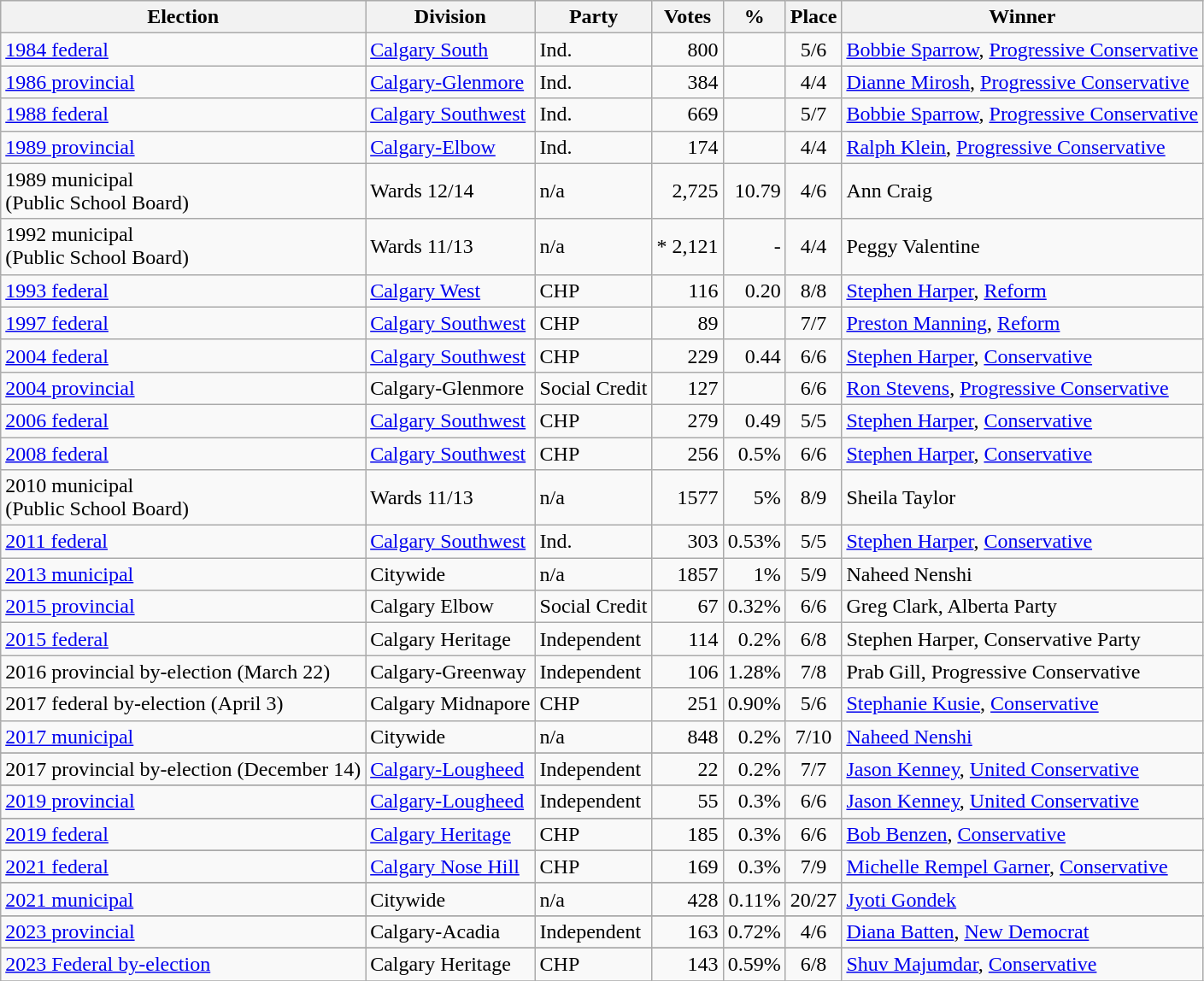<table class="wikitable">
<tr bgcolor="#EEEEEE">
<th align="left">Election</th>
<th align="left">Division</th>
<th align="left">Party</th>
<th align="right">Votes</th>
<th align="right">%</th>
<th align="center">Place</th>
<th align="center">Winner</th>
</tr>
<tr>
<td align="left"><a href='#'>1984 federal</a></td>
<td align="left"><a href='#'>Calgary South</a></td>
<td align="left">Ind.</td>
<td align="right">800</td>
<td align="right"></td>
<td align="center">5/6</td>
<td align="left"><a href='#'>Bobbie Sparrow</a>, <a href='#'>Progressive Conservative</a></td>
</tr>
<tr>
<td align="left"><a href='#'>1986 provincial</a></td>
<td align="left"><a href='#'>Calgary-Glenmore</a></td>
<td align="left">Ind.</td>
<td align="right">384</td>
<td align="right"></td>
<td align="center">4/4</td>
<td align="left"><a href='#'>Dianne Mirosh</a>, <a href='#'>Progressive Conservative</a></td>
</tr>
<tr>
<td align="left"><a href='#'>1988 federal</a></td>
<td align="left"><a href='#'>Calgary Southwest</a></td>
<td align="left">Ind.</td>
<td align="right">669</td>
<td align="right"></td>
<td align="center">5/7</td>
<td align="left"><a href='#'>Bobbie Sparrow</a>, <a href='#'>Progressive Conservative</a></td>
</tr>
<tr>
<td align="left"><a href='#'>1989 provincial</a></td>
<td align="left"><a href='#'>Calgary-Elbow</a></td>
<td align="left">Ind.</td>
<td align="right">174</td>
<td align="right"></td>
<td align="center">4/4</td>
<td align="left"><a href='#'>Ralph Klein</a>, <a href='#'>Progressive Conservative</a></td>
</tr>
<tr>
<td align="left">1989 municipal<br>(Public School Board)</td>
<td align="left">Wards 12/14</td>
<td align="left">n/a</td>
<td align="right">2,725</td>
<td align="right">10.79</td>
<td align="center">4/6</td>
<td align="left">Ann Craig</td>
</tr>
<tr>
<td align="left">1992 municipal<br>(Public School Board)</td>
<td align="left">Wards 11/13</td>
<td align="left">n/a</td>
<td align="right">* 2,121</td>
<td align="right">-</td>
<td align="center">4/4</td>
<td align="left">Peggy Valentine</td>
</tr>
<tr>
<td align="left"><a href='#'>1993 federal</a></td>
<td align="left"><a href='#'>Calgary West</a></td>
<td align="left">CHP</td>
<td align="right">116</td>
<td align="right">0.20</td>
<td align="center">8/8</td>
<td align="left"><a href='#'>Stephen Harper</a>, <a href='#'>Reform</a></td>
</tr>
<tr>
<td align="left"><a href='#'>1997 federal</a></td>
<td align="left"><a href='#'>Calgary Southwest</a></td>
<td align="left">CHP</td>
<td align="right">89</td>
<td align="right"></td>
<td align="center">7/7</td>
<td align="left"><a href='#'>Preston Manning</a>, <a href='#'>Reform</a></td>
</tr>
<tr>
<td align="left"><a href='#'>2004 federal</a></td>
<td align="left"><a href='#'>Calgary Southwest</a></td>
<td align="left">CHP</td>
<td align="right">229</td>
<td align="right">0.44</td>
<td align="center">6/6</td>
<td align="left"><a href='#'>Stephen Harper</a>, <a href='#'>Conservative</a></td>
</tr>
<tr>
<td align="left"><a href='#'>2004 provincial</a></td>
<td align="left">Calgary-Glenmore</td>
<td align="left">Social Credit</td>
<td align="right">127</td>
<td align="right"></td>
<td align="center">6/6</td>
<td align="left"><a href='#'>Ron Stevens</a>, <a href='#'>Progressive Conservative</a></td>
</tr>
<tr>
<td align="left"><a href='#'>2006 federal</a></td>
<td align="left"><a href='#'>Calgary Southwest</a></td>
<td align="left">CHP</td>
<td align="right">279</td>
<td align="right">0.49</td>
<td align="center">5/5</td>
<td align="left"><a href='#'>Stephen Harper</a>, <a href='#'>Conservative</a></td>
</tr>
<tr>
<td align="left"><a href='#'>2008 federal</a></td>
<td align="left"><a href='#'>Calgary Southwest</a></td>
<td align="left">CHP</td>
<td align="right">256</td>
<td align="right">0.5%</td>
<td align="center">6/6</td>
<td align="left"><a href='#'>Stephen Harper</a>, <a href='#'>Conservative</a></td>
</tr>
<tr>
<td align="left">2010 municipal<br>(Public School Board)</td>
<td align="left">Wards 11/13</td>
<td align="left">n/a</td>
<td align="right">1577</td>
<td align="right">5%</td>
<td align="center">8/9</td>
<td align="left">Sheila Taylor</td>
</tr>
<tr>
<td align="left"><a href='#'>2011 federal</a></td>
<td align="left"><a href='#'>Calgary Southwest</a></td>
<td align="left">Ind.</td>
<td align="right">303</td>
<td align="right">0.53%</td>
<td align="center">5/5</td>
<td align="left"><a href='#'>Stephen Harper</a>, <a href='#'>Conservative</a></td>
</tr>
<tr>
<td align="left"><a href='#'>2013 municipal</a></td>
<td align="left">Citywide</td>
<td align="left">n/a</td>
<td align="right">1857</td>
<td align="right">1%</td>
<td align="center">5/9</td>
<td align="left">Naheed Nenshi</td>
</tr>
<tr>
<td align="left"><a href='#'>2015 provincial</a></td>
<td align="left">Calgary Elbow</td>
<td align="left">Social Credit</td>
<td align="right">67</td>
<td align="right">0.32%</td>
<td align="center">6/6</td>
<td align="left">Greg Clark, Alberta Party</td>
</tr>
<tr>
<td align="left"><a href='#'>2015 federal</a></td>
<td align="left">Calgary Heritage</td>
<td align="left">Independent</td>
<td align="right">114</td>
<td align="right">0.2%</td>
<td align="center">6/8</td>
<td align="left">Stephen Harper, Conservative Party</td>
</tr>
<tr>
<td align="left">2016 provincial by-election (March 22)</td>
<td align="left">Calgary-Greenway</td>
<td align="left">Independent</td>
<td align="right">106</td>
<td align="right">1.28%</td>
<td align="center">7/8</td>
<td align="left">Prab Gill, Progressive Conservative</td>
</tr>
<tr>
<td align="left">2017 federal by-election (April 3)</td>
<td align="left">Calgary Midnapore</td>
<td align="left">CHP</td>
<td align="right">251</td>
<td align="right">0.90%</td>
<td align="center">5/6</td>
<td align="left"><a href='#'>Stephanie Kusie</a>, <a href='#'>Conservative</a></td>
</tr>
<tr>
<td align="left"><a href='#'>2017 municipal</a></td>
<td align="left">Citywide</td>
<td align="left">n/a</td>
<td align="right">848</td>
<td align="right">0.2%</td>
<td align="center">7/10</td>
<td align="left"><a href='#'>Naheed Nenshi</a></td>
</tr>
<tr>
</tr>
<tr>
<td align="left">2017 provincial by-election (December 14)</td>
<td align="left"><a href='#'>Calgary-Lougheed</a></td>
<td align="left">Independent</td>
<td align="right">22</td>
<td align="right">0.2%</td>
<td align="center">7/7</td>
<td align="left"><a href='#'>Jason Kenney</a>, <a href='#'>United Conservative</a></td>
</tr>
<tr>
</tr>
<tr>
<td align="left"><a href='#'>2019 provincial</a></td>
<td align="left"><a href='#'>Calgary-Lougheed</a></td>
<td align="left">Independent</td>
<td align="right">55</td>
<td align="right">0.3%</td>
<td align="center">6/6</td>
<td align="left"><a href='#'>Jason Kenney</a>, <a href='#'>United Conservative</a></td>
</tr>
<tr>
</tr>
<tr>
<td align="left"><a href='#'>2019 federal</a></td>
<td align="left"><a href='#'>Calgary Heritage</a></td>
<td align="left">CHP</td>
<td align="right">185</td>
<td align="right">0.3%</td>
<td align="center">6/6</td>
<td align="left"><a href='#'>Bob Benzen</a>, <a href='#'>Conservative</a></td>
</tr>
<tr>
</tr>
<tr>
<td align="left"><a href='#'>2021 federal</a></td>
<td align="left"><a href='#'>Calgary Nose Hill</a></td>
<td align="left">CHP</td>
<td align="right">169</td>
<td align="right">0.3%</td>
<td align="center">7/9</td>
<td align="left"><a href='#'>Michelle Rempel Garner</a>, <a href='#'>Conservative</a></td>
</tr>
<tr>
</tr>
<tr>
<td align="left"><a href='#'>2021 municipal</a></td>
<td align="left">Citywide</td>
<td align="left">n/a</td>
<td align="right">428</td>
<td align="right">0.11%</td>
<td align="center">20/27</td>
<td align="left"><a href='#'>Jyoti Gondek</a></td>
</tr>
<tr>
</tr>
<tr>
<td align="left"><a href='#'>2023 provincial</a></td>
<td align="left">Calgary-Acadia</td>
<td align="left">Independent</td>
<td align="right">163</td>
<td align="right">0.72%</td>
<td align="center">4/6</td>
<td align="left"><a href='#'>Diana Batten</a>, <a href='#'>New Democrat</a></td>
</tr>
<tr>
</tr>
<tr>
<td align="left"><a href='#'>2023 Federal by-election</a></td>
<td align="left">Calgary Heritage</td>
<td align="left">CHP</td>
<td align="right">143</td>
<td align="right">0.59%</td>
<td align="center">6/8</td>
<td align="left"><a href='#'>Shuv Majumdar</a>, <a href='#'>Conservative</a></td>
</tr>
<tr>
</tr>
</table>
